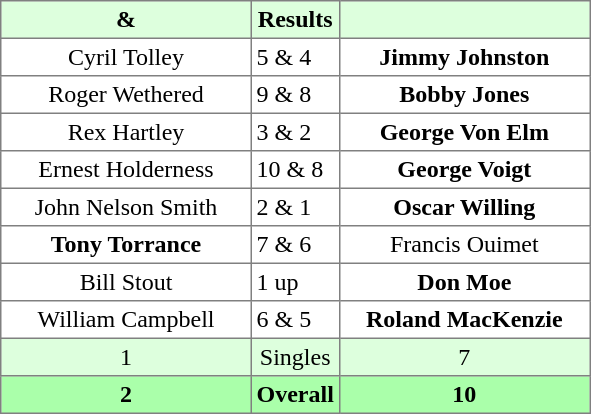<table border="1" cellpadding="3" style="border-collapse: collapse; text-align:center;">
<tr style="background:#ddffdd;">
<th width=160> & </th>
<th>Results</th>
<th width=160></th>
</tr>
<tr>
<td>Cyril Tolley</td>
<td align=left> 5 & 4</td>
<td><strong>Jimmy Johnston</strong></td>
</tr>
<tr>
<td>Roger Wethered</td>
<td align=left> 9 & 8</td>
<td><strong>Bobby Jones</strong></td>
</tr>
<tr>
<td>Rex Hartley</td>
<td align=left> 3 & 2</td>
<td><strong>George Von Elm</strong></td>
</tr>
<tr>
<td>Ernest Holderness</td>
<td align=left> 10 & 8</td>
<td><strong>George Voigt</strong></td>
</tr>
<tr>
<td>John Nelson Smith</td>
<td align=left> 2 & 1</td>
<td><strong>Oscar Willing</strong></td>
</tr>
<tr>
<td><strong>Tony Torrance</strong></td>
<td align=left> 7 & 6</td>
<td>Francis Ouimet</td>
</tr>
<tr>
<td>Bill Stout</td>
<td align=left> 1 up</td>
<td><strong>Don Moe</strong></td>
</tr>
<tr>
<td>William Campbell</td>
<td align=left> 6 & 5</td>
<td><strong>Roland MacKenzie</strong></td>
</tr>
<tr style="background:#ddffdd;">
<td>1</td>
<td>Singles</td>
<td>7</td>
</tr>
<tr style="background:#aaffaa;">
<th>2</th>
<th>Overall</th>
<th>10</th>
</tr>
</table>
